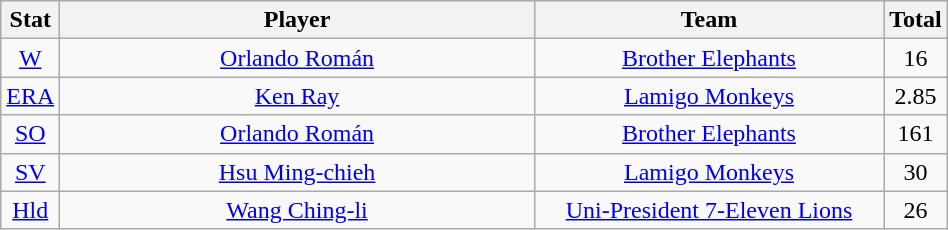<table class="wikitable"  style="width:50%; text-align:center;">
<tr>
<th style="width:5%;">Stat</th>
<th style="width:55%;">Player</th>
<th style="width:55%;">Team</th>
<th style="width:5%;">Total</th>
</tr>
<tr>
<td><a href='#'>W</a></td>
<td><a href='#'>Orlando Román</a></td>
<td><a href='#'>Brother Elephants</a></td>
<td>16</td>
</tr>
<tr>
<td><a href='#'>ERA</a></td>
<td><a href='#'>Ken Ray</a></td>
<td><a href='#'>Lamigo Monkeys</a></td>
<td>2.85</td>
</tr>
<tr>
<td><a href='#'>SO</a></td>
<td><a href='#'>Orlando Román</a></td>
<td><a href='#'>Brother Elephants</a></td>
<td>161</td>
</tr>
<tr>
<td><a href='#'>SV</a></td>
<td><a href='#'>Hsu Ming-chieh</a></td>
<td><a href='#'>Lamigo Monkeys</a></td>
<td>30</td>
</tr>
<tr>
<td><a href='#'>Hld</a></td>
<td><a href='#'>Wang Ching-li</a></td>
<td><a href='#'>Uni-President 7-Eleven Lions</a></td>
<td>26</td>
</tr>
</table>
